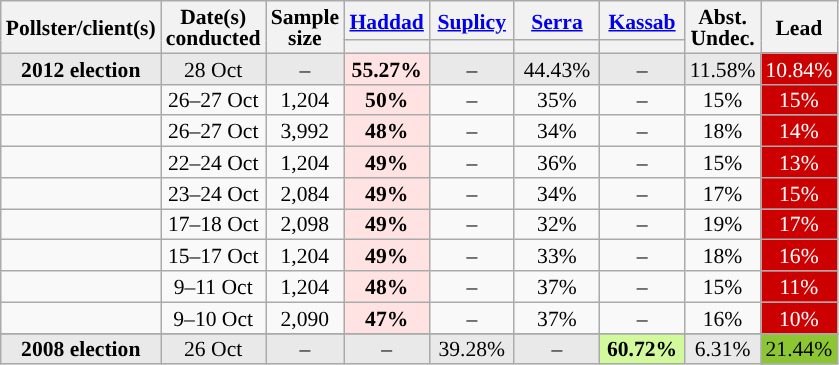<table class="wikitable sortable" style="text-align:center;font-size:90%;line-height:14px;">
<tr>
<th rowspan="2">Pollster/client(s)</th>
<th rowspan="2">Date(s)<br>conducted</th>
<th rowspan="2" data-sort-type="number">Sample<br>size</th>
<th class="unsortable" style="width:50px;"><a href='#'>Haddad</a><br></th>
<th class="unsortable" style="width:50px;"><a href='#'>Suplicy</a><br></th>
<th class="unsortable" style="width:50px;"><a href='#'>Serra</a><br></th>
<th class="unsortable" style="width:50px;"><a href='#'>Kassab</a><br></th>
<th rowspan="2" class="unsortable">Abst.<br>Undec.</th>
<th rowspan="2" data-sort-type="number">Lead</th>
</tr>
<tr>
<th data-sort-type="number" class="sortable" style="background:"></th>
<th data-sort-type="number" class="sortable" style="background:"></th>
<th data-sort-type="number" class="sortable" style="background:"></th>
<th data-sort-type="number" class="sortable" style="background:"></th>
</tr>
<tr style="background:#E9E9E9;">
<td><strong>2012 election</strong></td>
<td>28 Oct</td>
<td>–</td>
<td style="background:#FFE3E3;"><strong>55.27%</strong></td>
<td>–</td>
<td>44.43%</td>
<td>–</td>
<td>11.58%</td>
<td style="background:#CC0000;color:#FFFFFF;">10.84%</td>
</tr>
<tr>
<td></td>
<td>26–27 Oct</td>
<td>1,204</td>
<td style="background:#FFE3E3;"><strong>50%</strong></td>
<td>–</td>
<td>35%</td>
<td>–</td>
<td>15%</td>
<td style="background:#CC0000;color:#FFFFFF;">15%</td>
</tr>
<tr>
<td></td>
<td>26–27 Oct</td>
<td>3,992</td>
<td style="background:#FFE3E3;"><strong>48%</strong></td>
<td>–</td>
<td>34%</td>
<td>–</td>
<td>18%</td>
<td style="background:#CC0000;color:#FFFFFF;">14%</td>
</tr>
<tr>
<td></td>
<td>22–24 Oct</td>
<td>1,204</td>
<td style="background:#FFE3E3;"><strong>49%</strong></td>
<td>–</td>
<td>36%</td>
<td>–</td>
<td>15%</td>
<td style="background:#CC0000;color:#FFFFFF;">13%</td>
</tr>
<tr>
<td></td>
<td>23–24 Oct</td>
<td>2,084</td>
<td style="background:#FFE3E3;"><strong>49%</strong></td>
<td>–</td>
<td>34%</td>
<td>–</td>
<td>17%</td>
<td style="background:#CC0000;color:#FFFFFF;">15%</td>
</tr>
<tr>
<td></td>
<td>17–18 Oct</td>
<td>2,098</td>
<td style="background:#FFE3E3;"><strong>49%</strong></td>
<td>–</td>
<td>32%</td>
<td>–</td>
<td>19%</td>
<td style="background:#CC0000;color:#FFFFFF;">17%</td>
</tr>
<tr>
<td></td>
<td>15–17 Oct</td>
<td>1,204</td>
<td style="background:#FFE3E3;"><strong>49%</strong></td>
<td>–</td>
<td>33%</td>
<td>–</td>
<td>18%</td>
<td style="background:#CC0000;color:#FFFFFF;">16%</td>
</tr>
<tr>
<td></td>
<td>9–11 Oct</td>
<td>1,204</td>
<td style="background:#FFE3E3;"><strong>48%</strong></td>
<td>–</td>
<td>37%</td>
<td>–</td>
<td>15%</td>
<td style="background:#CC0000;color:#FFFFFF;">11%</td>
</tr>
<tr>
<td></td>
<td>9–10 Oct</td>
<td>2,090</td>
<td style="background:#FFE3E3;"><strong>47%</strong></td>
<td>–</td>
<td>37%</td>
<td>–</td>
<td>16%</td>
<td style="background:#CC0000;color:#FFFFFF;">10%</td>
</tr>
<tr>
</tr>
<tr style="background:#E9E9E9;">
<td><strong>2008 election</strong></td>
<td>26 Oct</td>
<td>–</td>
<td>–</td>
<td>39.28%</td>
<td>–</td>
<td style="background:#D2FA9D;"><strong>60.72%</strong></td>
<td>6.31%</td>
<td style="background:#8CC633;">21.44%</td>
</tr>
</table>
